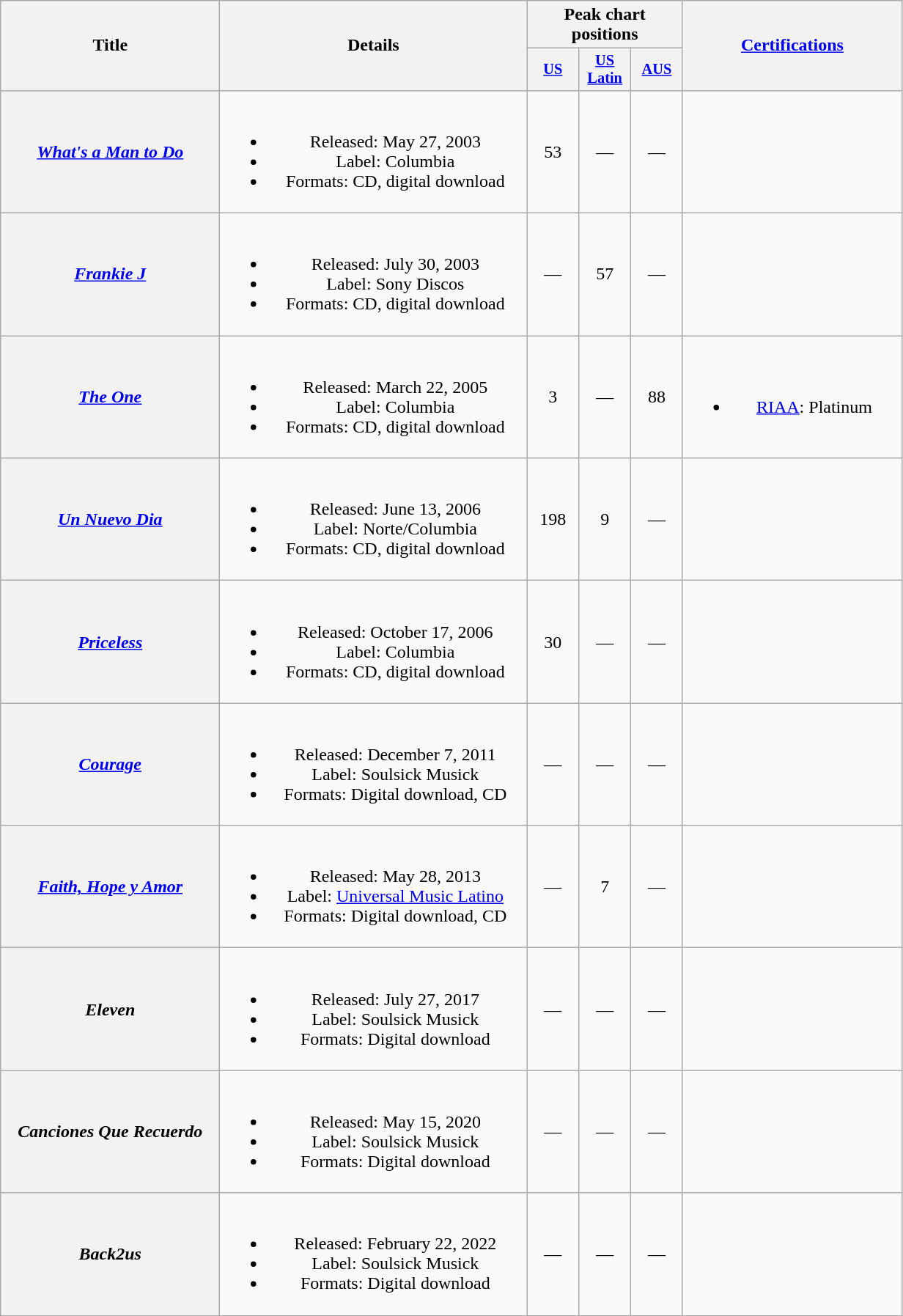<table class="wikitable plainrowheaders" style="text-align:center;">
<tr>
<th scope="col" rowspan="2" style="width:12em;">Title</th>
<th scope="col" rowspan="2" style="width:17em;">Details</th>
<th scope="col" colspan="3">Peak chart positions</th>
<th scope="col" rowspan="2" style="width:12em;"><a href='#'>Certifications</a></th>
</tr>
<tr>
<th scope="col" style="width:3em;font-size:85%;"><a href='#'>US</a></th>
<th scope="col" style="width:3em;font-size:85%;"><a href='#'>US Latin</a></th>
<th scope="col" style="width:3em;font-size:85%;"><a href='#'>AUS</a><br></th>
</tr>
<tr>
<th scope="row"><em><a href='#'>What's a Man to Do</a></em></th>
<td><br><ul><li>Released: May 27, 2003</li><li>Label: Columbia</li><li>Formats: CD, digital download</li></ul></td>
<td>53</td>
<td>—</td>
<td>—</td>
<td></td>
</tr>
<tr>
<th scope="row"><em><a href='#'>Frankie J</a></em></th>
<td><br><ul><li>Released: July 30, 2003</li><li>Label: Sony Discos</li><li>Formats: CD, digital download</li></ul></td>
<td>—</td>
<td>57</td>
<td>—</td>
<td></td>
</tr>
<tr>
<th scope="row"><em><a href='#'>The One</a></em></th>
<td><br><ul><li>Released: March 22, 2005</li><li>Label: Columbia</li><li>Formats: CD, digital download</li></ul></td>
<td>3</td>
<td>—</td>
<td>88</td>
<td><br><ul><li><a href='#'>RIAA</a>: Platinum</li></ul></td>
</tr>
<tr>
<th scope="row"><em><a href='#'>Un Nuevo Dia</a></em></th>
<td><br><ul><li>Released: June 13, 2006</li><li>Label: Norte/Columbia</li><li>Formats: CD, digital download</li></ul></td>
<td>198</td>
<td>9</td>
<td>—</td>
<td></td>
</tr>
<tr>
<th scope="row"><em><a href='#'>Priceless</a></em></th>
<td><br><ul><li>Released: October 17, 2006</li><li>Label: Columbia</li><li>Formats: CD, digital download</li></ul></td>
<td>30</td>
<td>—</td>
<td>—</td>
<td></td>
</tr>
<tr>
<th scope="row"><em><a href='#'>Courage</a></em></th>
<td><br><ul><li>Released: December 7, 2011</li><li>Label: Soulsick Musick</li><li>Formats: Digital download, CD</li></ul></td>
<td>—</td>
<td>—</td>
<td>—</td>
<td></td>
</tr>
<tr>
<th scope="row"><em><a href='#'>Faith, Hope y Amor</a></em></th>
<td><br><ul><li>Released: May 28, 2013</li><li>Label: <a href='#'>Universal Music Latino</a></li><li>Formats: Digital download, CD</li></ul></td>
<td>—</td>
<td>7</td>
<td>—</td>
<td></td>
</tr>
<tr>
<th scope="row"><em>Eleven</em></th>
<td><br><ul><li>Released: July 27, 2017</li><li>Label: Soulsick Musick</li><li>Formats: Digital download</li></ul></td>
<td>—</td>
<td>—</td>
<td>—</td>
<td></td>
</tr>
<tr>
<th scope="row"><em>Canciones Que Recuerdo</em></th>
<td><br><ul><li>Released: May 15, 2020</li><li>Label: Soulsick Musick</li><li>Formats: Digital download</li></ul></td>
<td>—</td>
<td>—</td>
<td>—</td>
<td></td>
</tr>
<tr>
<th scope="row"><em>Back2us</em></th>
<td><br><ul><li>Released: February 22, 2022</li><li>Label: Soulsick Musick</li><li>Formats: Digital download</li></ul></td>
<td>—</td>
<td>—</td>
<td>—</td>
<td></td>
</tr>
</table>
